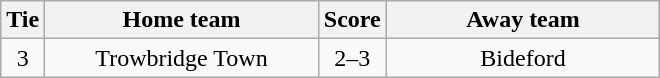<table class="wikitable" style="text-align:center;">
<tr>
<th width=20>Tie</th>
<th width=175>Home team</th>
<th width=20>Score</th>
<th width=175>Away team</th>
</tr>
<tr>
<td>3</td>
<td>Trowbridge Town</td>
<td>2–3</td>
<td>Bideford</td>
</tr>
</table>
